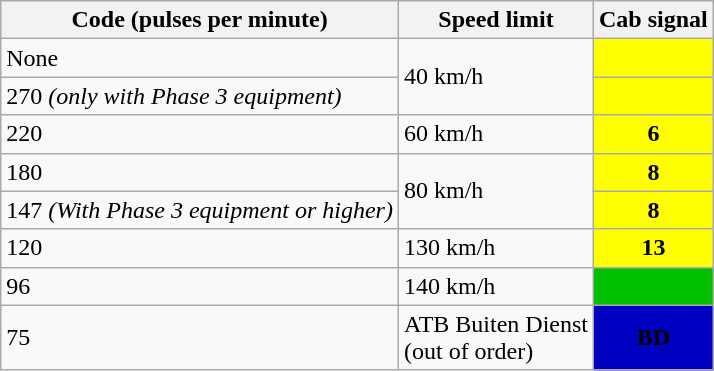<table class=wikitable>
<tr>
<th scope="col">Code (pulses per minute)</th>
<th scope="col">Speed limit</th>
<th scope="col">Cab signal</th>
</tr>
<tr>
<td>None</td>
<td rowspan="2">40 km/h</td>
<td align="center" bgcolor="#FFFF00"></td>
</tr>
<tr>
<td>270 <em>(only with Phase 3 equipment)</em></td>
<td align="center" bgcolor="#FFFF00"></td>
</tr>
<tr>
<td>220</td>
<td>60 km/h</td>
<td align="center" bgcolor="#FFFF00"><strong>6</strong></td>
</tr>
<tr>
<td>180</td>
<td rowspan="2">80 km/h</td>
<td align="center" bgcolor="#FFFF00"><strong>8</strong></td>
</tr>
<tr>
<td>147 <em>(With Phase 3 equipment or higher)</em></td>
<td align="center" bgcolor="#FFFF00"><strong>8</strong></td>
</tr>
<tr>
<td>120</td>
<td>130 km/h</td>
<td align="center" bgcolor="#FFFF00"><strong>13</strong></td>
</tr>
<tr>
<td>96</td>
<td>140 km/h</td>
<td align="center" bgcolor="#00C000"></td>
</tr>
<tr>
<td>75</td>
<td>ATB Buiten Dienst<br>(out of order)</td>
<td align="center" bgcolor="#0000C0"><span><strong>BD</strong></span></td>
</tr>
</table>
